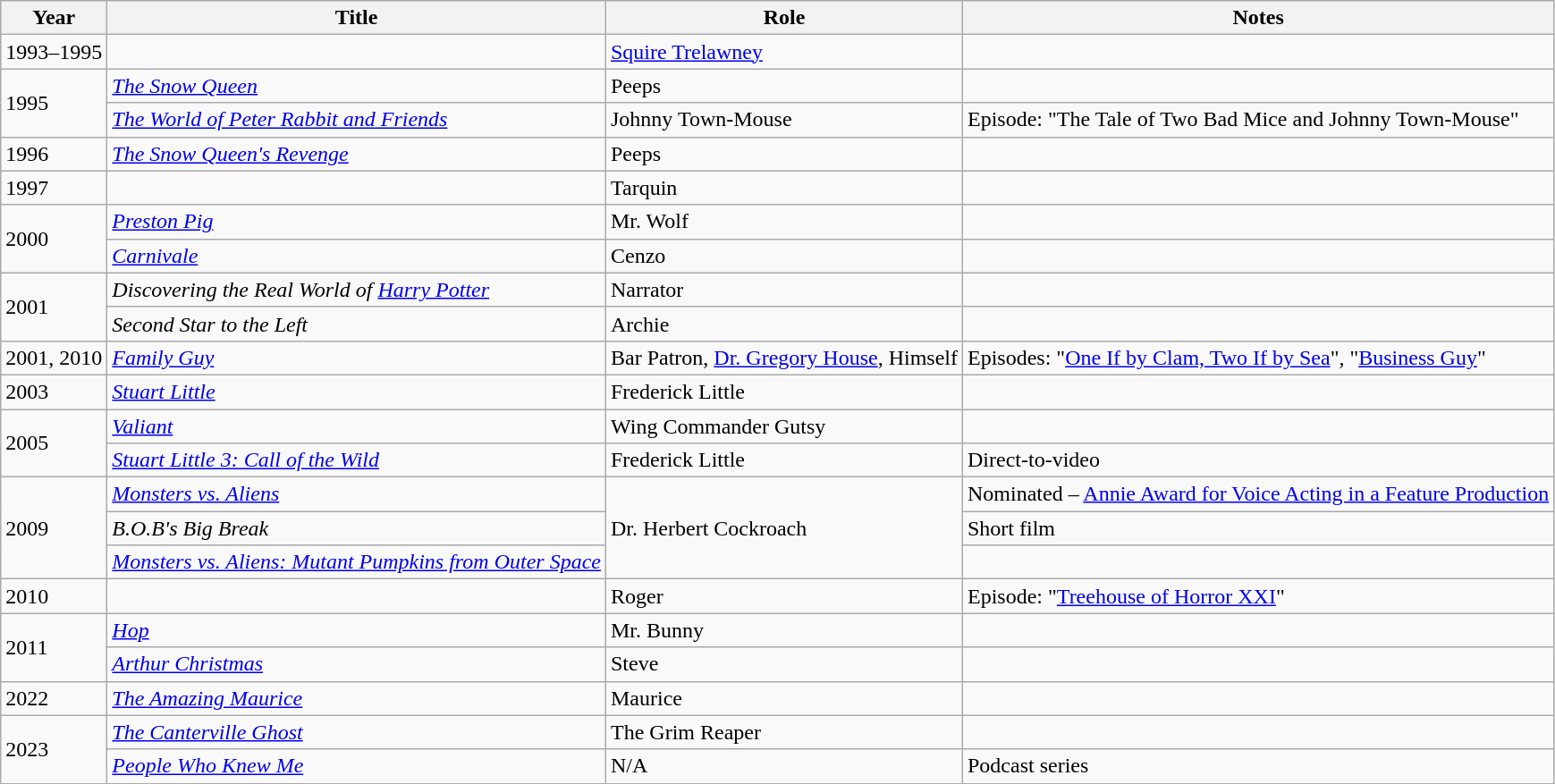<table class="wikitable sortable">
<tr>
<th>Year</th>
<th>Title</th>
<th>Role</th>
<th>Notes</th>
</tr>
<tr>
<td>1993–1995</td>
<td><em></em></td>
<td><a href='#'>Squire Trelawney</a></td>
<td></td>
</tr>
<tr>
<td rowspan="2">1995</td>
<td><em><a href='#'>The Snow Queen</a></em></td>
<td>Peeps</td>
<td></td>
</tr>
<tr>
<td><em><a href='#'>The World of Peter Rabbit and Friends</a></em></td>
<td>Johnny Town-Mouse</td>
<td>Episode: "The Tale of Two Bad Mice and Johnny Town-Mouse"</td>
</tr>
<tr>
<td>1996</td>
<td><em><a href='#'>The Snow Queen's Revenge</a></em></td>
<td>Peeps</td>
<td></td>
</tr>
<tr>
<td>1997</td>
<td><em></em></td>
<td>Tarquin</td>
<td></td>
</tr>
<tr>
<td rowspan="2">2000</td>
<td><em><a href='#'>Preston Pig</a></em></td>
<td>Mr. Wolf</td>
<td></td>
</tr>
<tr>
<td><em><a href='#'>Carnivale</a></em></td>
<td>Cenzo</td>
<td></td>
</tr>
<tr>
<td rowspan="2">2001</td>
<td><em>Discovering the Real World of <a href='#'>Harry Potter</a></em></td>
<td>Narrator</td>
<td></td>
</tr>
<tr>
<td><em>Second Star to the Left</em></td>
<td>Archie</td>
<td></td>
</tr>
<tr>
<td>2001, 2010</td>
<td><em><a href='#'>Family Guy</a></em></td>
<td>Bar Patron, <a href='#'>Dr. Gregory House</a>, Himself</td>
<td>Episodes: "<a href='#'>One If by Clam, Two If by Sea</a>", "<a href='#'>Business Guy</a>"</td>
</tr>
<tr>
<td>2003</td>
<td><em><a href='#'>Stuart Little</a></em></td>
<td>Frederick Little</td>
<td></td>
</tr>
<tr>
<td rowspan="2">2005</td>
<td><em><a href='#'>Valiant</a></em></td>
<td>Wing Commander Gutsy</td>
<td></td>
</tr>
<tr>
<td><em><a href='#'>Stuart Little 3: Call of the Wild</a></em></td>
<td>Frederick Little</td>
<td>Direct-to-video</td>
</tr>
<tr>
<td rowspan="3">2009</td>
<td><em><a href='#'>Monsters vs. Aliens</a></em></td>
<td rowspan="3">Dr. Herbert Cockroach</td>
<td>Nominated – <a href='#'>Annie Award for Voice Acting in a Feature Production</a></td>
</tr>
<tr>
<td><em>B.O.B's Big Break</em></td>
<td>Short film</td>
</tr>
<tr>
<td><em><a href='#'>Monsters vs. Aliens: Mutant Pumpkins from Outer Space</a></em></td>
<td></td>
</tr>
<tr>
<td>2010</td>
<td><em></em></td>
<td>Roger</td>
<td>Episode: "<a href='#'>Treehouse of Horror XXI</a>"</td>
</tr>
<tr>
<td rowspan="2">2011</td>
<td><em><a href='#'>Hop</a></em></td>
<td>Mr. Bunny</td>
<td></td>
</tr>
<tr>
<td><em><a href='#'>Arthur Christmas</a></em></td>
<td>Steve</td>
<td></td>
</tr>
<tr>
<td>2022</td>
<td><em><a href='#'>The Amazing Maurice</a></em></td>
<td>Maurice</td>
<td></td>
</tr>
<tr>
<td rowspan="2">2023</td>
<td><em><a href='#'>The Canterville Ghost</a></em></td>
<td>The Grim Reaper</td>
<td></td>
</tr>
<tr>
<td><em><a href='#'>People Who Knew Me</a></em></td>
<td>N/A</td>
<td>Podcast series</td>
</tr>
</table>
